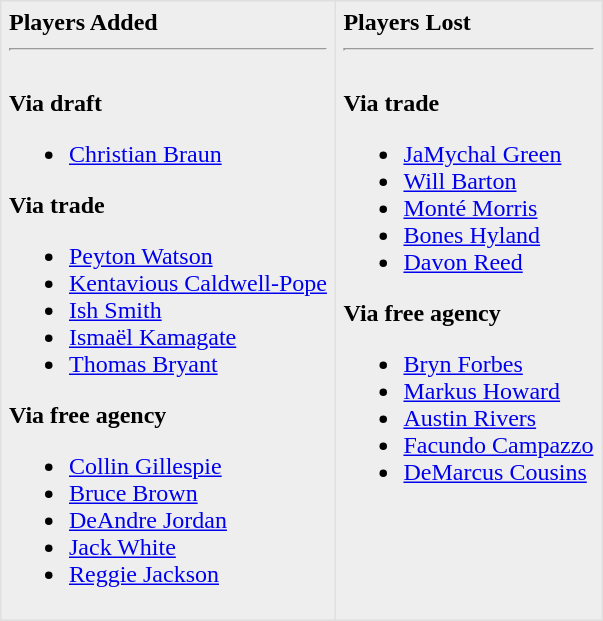<table border=1 style="border-collapse:collapse; background-color:#eeeeee" bordercolor="#DFDFDF" cellpadding="5">
<tr>
<td valign="top"><strong>Players Added</strong> <hr><br><strong>Via draft</strong><ul><li><a href='#'>Christian Braun</a></li></ul><strong>Via trade</strong><ul><li><a href='#'>Peyton Watson</a></li><li><a href='#'>Kentavious Caldwell-Pope</a></li><li><a href='#'>Ish Smith</a></li><li><a href='#'>Ismaël Kamagate</a></li><li><a href='#'>Thomas Bryant</a></li></ul><strong>Via free agency</strong><ul><li><a href='#'>Collin Gillespie</a></li><li><a href='#'>Bruce Brown</a></li><li><a href='#'>DeAndre Jordan</a></li><li><a href='#'>Jack White</a></li><li><a href='#'>Reggie Jackson</a></li></ul></td>
<td valign="top"><strong>Players Lost</strong> <hr><br><strong>Via trade</strong><ul><li><a href='#'>JaMychal Green</a></li><li><a href='#'>Will Barton</a></li><li><a href='#'>Monté Morris</a></li><li><a href='#'>Bones Hyland</a></li><li><a href='#'>Davon Reed</a></li></ul><strong>Via free agency</strong><ul><li><a href='#'>Bryn Forbes</a></li><li><a href='#'>Markus Howard</a></li><li><a href='#'>Austin Rivers</a></li><li><a href='#'>Facundo Campazzo</a></li><li><a href='#'>DeMarcus Cousins</a></li></ul></td>
</tr>
</table>
